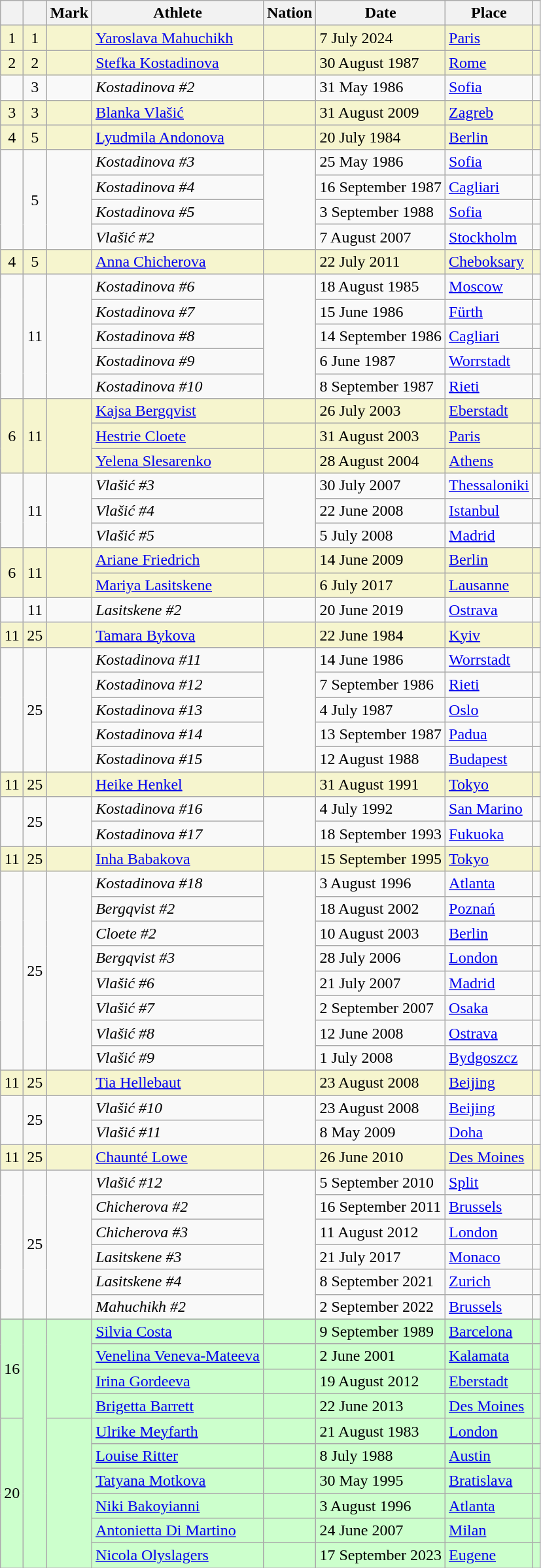<table class="wikitable sortable">
<tr>
<th></th>
<th></th>
<th>Mark</th>
<th>Athlete</th>
<th>Nation</th>
<th>Date</th>
<th>Place</th>
<th class="unsortable"></th>
</tr>
<tr bgcolor="#f6F5CE">
<td align="center">1</td>
<td align="center">1</td>
<td></td>
<td><a href='#'>Yaroslava Mahuchikh</a></td>
<td></td>
<td>7 July 2024</td>
<td><a href='#'>Paris</a></td>
<td></td>
</tr>
<tr bgcolor="#f6F5CE">
<td align="center">2</td>
<td align="center">2</td>
<td></td>
<td><a href='#'>Stefka Kostadinova</a></td>
<td></td>
<td>30 August 1987</td>
<td><a href='#'>Rome</a></td>
<td></td>
</tr>
<tr>
<td></td>
<td align="center">3</td>
<td></td>
<td><em>Kostadinova #2</em></td>
<td></td>
<td>31 May 1986</td>
<td><a href='#'>Sofia</a></td>
<td></td>
</tr>
<tr bgcolor="#f6F5CE">
<td align="center">3</td>
<td align="center">3</td>
<td></td>
<td><a href='#'>Blanka Vlašić</a></td>
<td></td>
<td>31 August 2009</td>
<td><a href='#'>Zagreb</a></td>
<td></td>
</tr>
<tr bgcolor="#f6F5CE">
<td align="center">4</td>
<td align="center">5</td>
<td></td>
<td><a href='#'>Lyudmila Andonova</a></td>
<td></td>
<td>20 July 1984</td>
<td><a href='#'>Berlin</a></td>
<td></td>
</tr>
<tr>
<td rowspan="4"></td>
<td rowspan="4" align="center">5</td>
<td rowspan="4"></td>
<td><em>Kostadinova #3</em></td>
<td rowspan="4"></td>
<td>25 May 1986</td>
<td><a href='#'>Sofia</a></td>
<td></td>
</tr>
<tr>
<td><em>Kostadinova #4</em></td>
<td>16 September 1987</td>
<td><a href='#'>Cagliari</a></td>
<td></td>
</tr>
<tr>
<td><em>Kostadinova #5</em></td>
<td>3 September 1988</td>
<td><a href='#'>Sofia</a></td>
<td></td>
</tr>
<tr>
<td><em>Vlašić #2</em></td>
<td>7 August 2007</td>
<td><a href='#'>Stockholm</a></td>
<td></td>
</tr>
<tr bgcolor="#f6F5CE">
<td align=center>4</td>
<td align=center>5</td>
<td></td>
<td><a href='#'>Anna Chicherova</a></td>
<td></td>
<td>22 July 2011</td>
<td><a href='#'>Cheboksary</a></td>
<td></td>
</tr>
<tr>
<td rowspan=5></td>
<td rowspan=5 align=center>11</td>
<td rowspan="5"></td>
<td><em>Kostadinova #6</em></td>
<td rowspan=5></td>
<td>18 August 1985</td>
<td><a href='#'>Moscow</a></td>
<td></td>
</tr>
<tr>
<td><em>Kostadinova #7</em></td>
<td>15 June 1986</td>
<td><a href='#'>Fürth</a></td>
<td></td>
</tr>
<tr>
<td><em>Kostadinova #8</em></td>
<td>14 September 1986</td>
<td><a href='#'>Cagliari</a></td>
<td></td>
</tr>
<tr>
<td><em>Kostadinova #9</em></td>
<td>6 June 1987</td>
<td><a href='#'>Worrstadt</a></td>
<td></td>
</tr>
<tr>
<td><em>Kostadinova #10</em></td>
<td>8 September 1987</td>
<td><a href='#'>Rieti</a></td>
<td></td>
</tr>
<tr bgcolor="#f6F5CE">
<td rowspan=3 align=center>6</td>
<td rowspan=3 align=center>11</td>
<td rowspan="3"></td>
<td><a href='#'>Kajsa Bergqvist</a></td>
<td></td>
<td>26 July 2003</td>
<td><a href='#'>Eberstadt</a></td>
<td></td>
</tr>
<tr bgcolor="#f6F5CE">
<td><a href='#'>Hestrie Cloete</a></td>
<td></td>
<td>31 August 2003</td>
<td><a href='#'>Paris</a></td>
<td></td>
</tr>
<tr bgcolor="#f6F5CE">
<td><a href='#'>Yelena Slesarenko</a></td>
<td></td>
<td>28 August 2004</td>
<td><a href='#'>Athens</a></td>
<td></td>
</tr>
<tr>
<td rowspan=3></td>
<td rowspan=3 align=center>11</td>
<td rowspan="3"></td>
<td><em>Vlašić #3</em></td>
<td rowspan=3></td>
<td>30 July 2007</td>
<td><a href='#'>Thessaloniki</a></td>
<td></td>
</tr>
<tr>
<td><em>Vlašić #4</em></td>
<td>22 June 2008</td>
<td><a href='#'>Istanbul</a></td>
<td></td>
</tr>
<tr>
<td><em>Vlašić #5</em></td>
<td>5 July 2008</td>
<td><a href='#'>Madrid</a></td>
<td></td>
</tr>
<tr bgcolor="#f6F5CE">
<td rowspan=2 align=center>6</td>
<td rowspan=2 align=center>11</td>
<td rowspan="2"></td>
<td><a href='#'>Ariane Friedrich</a></td>
<td></td>
<td>14 June 2009</td>
<td><a href='#'>Berlin</a></td>
<td></td>
</tr>
<tr bgcolor="#f6F5CE">
<td><a href='#'>Mariya Lasitskene</a></td>
<td></td>
<td>6 July 2017</td>
<td><a href='#'>Lausanne</a></td>
<td></td>
</tr>
<tr>
<td></td>
<td align=center>11</td>
<td></td>
<td><em>Lasitskene #2</em></td>
<td></td>
<td>20 June 2019</td>
<td><a href='#'>Ostrava</a></td>
<td></td>
</tr>
<tr bgcolor="#f6F5CE">
<td align=center>11</td>
<td align=center>25</td>
<td></td>
<td><a href='#'>Tamara Bykova</a></td>
<td></td>
<td>22 June 1984</td>
<td><a href='#'>Kyiv</a></td>
<td></td>
</tr>
<tr>
<td rowspan=5></td>
<td rowspan=5 align=center>25</td>
<td rowspan="5"></td>
<td><em>Kostadinova #11</em></td>
<td rowspan=5></td>
<td>14 June 1986</td>
<td><a href='#'>Worrstadt</a></td>
<td></td>
</tr>
<tr>
<td><em>Kostadinova #12</em></td>
<td>7 September 1986</td>
<td><a href='#'>Rieti</a></td>
<td></td>
</tr>
<tr>
<td><em>Kostadinova #13</em></td>
<td>4 July 1987</td>
<td><a href='#'>Oslo</a></td>
<td></td>
</tr>
<tr>
<td><em>Kostadinova #14</em></td>
<td>13 September 1987</td>
<td><a href='#'>Padua</a></td>
<td></td>
</tr>
<tr>
<td><em>Kostadinova #15</em></td>
<td>12 August 1988</td>
<td><a href='#'>Budapest</a></td>
<td></td>
</tr>
<tr bgcolor="#f6F5CE">
<td align=center>11</td>
<td align=center>25</td>
<td></td>
<td><a href='#'>Heike Henkel</a></td>
<td></td>
<td>31 August 1991</td>
<td><a href='#'>Tokyo</a></td>
<td></td>
</tr>
<tr>
<td rowspan=2></td>
<td rowspan=2 align=center>25</td>
<td rowspan="2"></td>
<td><em>Kostadinova #16</em></td>
<td rowspan=2></td>
<td>4 July 1992</td>
<td><a href='#'>San Marino</a></td>
<td></td>
</tr>
<tr>
<td><em>Kostadinova #17</em></td>
<td>18 September 1993</td>
<td><a href='#'>Fukuoka</a></td>
<td></td>
</tr>
<tr bgcolor="#f6F5CE">
<td align=center>11</td>
<td align=center>25</td>
<td></td>
<td><a href='#'>Inha Babakova</a></td>
<td></td>
<td>15 September 1995</td>
<td><a href='#'>Tokyo</a></td>
<td></td>
</tr>
<tr>
<td rowspan=8></td>
<td rowspan=8 align=center>25</td>
<td rowspan="8"></td>
<td><em>Kostadinova #18</em></td>
<td rowspan=8></td>
<td>3 August 1996</td>
<td><a href='#'>Atlanta</a></td>
<td></td>
</tr>
<tr>
<td><em>Bergqvist #2</em></td>
<td>18 August 2002</td>
<td><a href='#'>Poznań</a></td>
<td></td>
</tr>
<tr>
<td><em>Cloete #2</em></td>
<td>10 August 2003</td>
<td><a href='#'>Berlin</a></td>
<td></td>
</tr>
<tr>
<td><em>Bergqvist #3</em></td>
<td>28 July 2006</td>
<td><a href='#'>London</a></td>
<td></td>
</tr>
<tr>
<td><em>Vlašić #6</em></td>
<td>21 July 2007</td>
<td><a href='#'>Madrid</a></td>
<td></td>
</tr>
<tr>
<td><em>Vlašić #7</em></td>
<td>2 September 2007</td>
<td><a href='#'>Osaka</a></td>
<td></td>
</tr>
<tr>
<td><em>Vlašić #8</em></td>
<td>12 June 2008</td>
<td><a href='#'>Ostrava</a></td>
<td></td>
</tr>
<tr>
<td><em>Vlašić #9</em></td>
<td>1 July 2008</td>
<td><a href='#'>Bydgoszcz</a></td>
<td></td>
</tr>
<tr bgcolor="#f6F5CE">
<td align=center>11</td>
<td align=center>25</td>
<td></td>
<td><a href='#'>Tia Hellebaut</a></td>
<td></td>
<td>23 August 2008</td>
<td><a href='#'>Beijing</a></td>
<td></td>
</tr>
<tr>
<td rowspan=2></td>
<td rowspan=2 align=center>25</td>
<td rowspan="2"></td>
<td><em>Vlašić #10</em></td>
<td rowspan=2></td>
<td>23 August 2008</td>
<td><a href='#'>Beijing</a></td>
<td></td>
</tr>
<tr>
<td><em>Vlašić #11</em></td>
<td>8 May 2009</td>
<td><a href='#'>Doha</a></td>
<td></td>
</tr>
<tr bgcolor="#f6F5CE">
<td align=center>11</td>
<td align=center>25</td>
<td></td>
<td><a href='#'>Chaunté Lowe</a></td>
<td></td>
<td>26 June 2010</td>
<td><a href='#'>Des Moines</a></td>
<td></td>
</tr>
<tr>
<td rowspan=6></td>
<td rowspan="6" align="center">25</td>
<td rowspan="6"></td>
<td><em>Vlašić #12</em></td>
<td rowspan="6"></td>
<td>5 September 2010</td>
<td><a href='#'>Split</a></td>
<td></td>
</tr>
<tr>
<td><em>Chicherova #2</em></td>
<td>16 September 2011</td>
<td><a href='#'>Brussels</a></td>
<td></td>
</tr>
<tr>
<td><em>Chicherova #3</em></td>
<td>11 August 2012</td>
<td><a href='#'>London</a></td>
<td></td>
</tr>
<tr>
<td><em>Lasitskene #3</em></td>
<td>21 July 2017</td>
<td><a href='#'>Monaco</a></td>
<td></td>
</tr>
<tr>
<td><em>Lasitskene #4</em></td>
<td>8 September 2021</td>
<td><a href='#'>Zurich</a></td>
<td></td>
</tr>
<tr>
<td><em>Mahuchikh #2</em></td>
<td>2 September 2022</td>
<td><a href='#'>Brussels</a></td>
<td></td>
</tr>
<tr bgcolor="#CCFFCC">
<td rowspan="4" align="center">16</td>
<td rowspan="10"></td>
<td rowspan="4"></td>
<td><a href='#'>Silvia Costa</a></td>
<td></td>
<td>9 September 1989</td>
<td><a href='#'>Barcelona</a></td>
<td></td>
</tr>
<tr bgcolor=#CCFFCC>
<td><a href='#'>Venelina Veneva-Mateeva</a></td>
<td></td>
<td>2 June 2001</td>
<td><a href='#'>Kalamata</a></td>
<td></td>
</tr>
<tr bgcolor=#CCFFCC>
<td><a href='#'>Irina Gordeeva</a></td>
<td></td>
<td>19 August 2012</td>
<td><a href='#'>Eberstadt</a></td>
<td></td>
</tr>
<tr bgcolor=#CCFFCC>
<td><a href='#'>Brigetta Barrett</a></td>
<td></td>
<td>22 June 2013</td>
<td><a href='#'>Des Moines</a></td>
<td></td>
</tr>
<tr bgcolor="#CCFFCC">
<td rowspan="6" align="center">20</td>
<td rowspan="6"></td>
<td><a href='#'>Ulrike Meyfarth</a></td>
<td></td>
<td>21 August 1983</td>
<td><a href='#'>London</a></td>
<td></td>
</tr>
<tr bgcolor=#CCFFCC>
<td><a href='#'>Louise Ritter</a></td>
<td></td>
<td>8 July 1988</td>
<td><a href='#'>Austin</a></td>
<td></td>
</tr>
<tr bgcolor=#CCFFCC>
<td><a href='#'>Tatyana Motkova</a></td>
<td></td>
<td>30 May 1995</td>
<td><a href='#'>Bratislava</a></td>
<td></td>
</tr>
<tr bgcolor=#CCFFCC>
<td><a href='#'>Niki Bakoyianni</a></td>
<td></td>
<td>3 August 1996</td>
<td><a href='#'>Atlanta</a></td>
<td></td>
</tr>
<tr bgcolor=#CCFFCC>
<td><a href='#'>Antonietta Di Martino</a></td>
<td></td>
<td>24 June 2007</td>
<td><a href='#'>Milan</a></td>
<td></td>
</tr>
<tr bgcolor=#CCFFCC>
<td><a href='#'>Nicola Olyslagers</a></td>
<td></td>
<td>17 September 2023</td>
<td><a href='#'>Eugene</a></td>
<td></td>
</tr>
</table>
